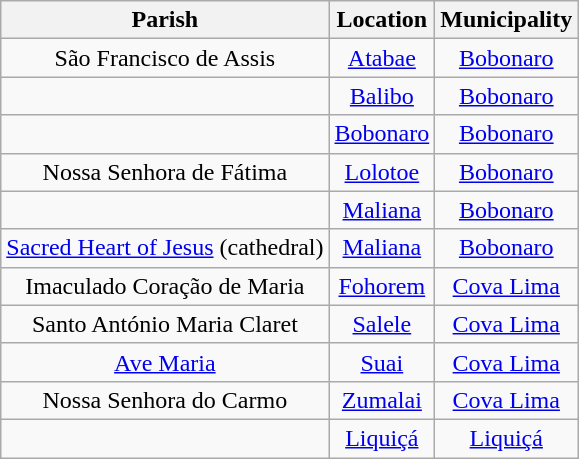<table class="wikitable sortable" style="text-align:center">
<tr>
<th>Parish</th>
<th>Location</th>
<th>Municipality</th>
</tr>
<tr>
<td>São Francisco de Assis</td>
<td><a href='#'>Atabae</a></td>
<td><a href='#'>Bobonaro</a></td>
</tr>
<tr>
<td></td>
<td><a href='#'>Balibo</a></td>
<td><a href='#'>Bobonaro</a></td>
</tr>
<tr>
<td></td>
<td><a href='#'>Bobonaro</a></td>
<td><a href='#'>Bobonaro</a></td>
</tr>
<tr>
<td>Nossa Senhora de Fátima</td>
<td><a href='#'>Lolotoe</a></td>
<td><a href='#'>Bobonaro</a></td>
</tr>
<tr>
<td></td>
<td><a href='#'>Maliana</a></td>
<td><a href='#'>Bobonaro</a></td>
</tr>
<tr>
<td><a href='#'>Sacred Heart of Jesus</a> (cathedral)</td>
<td><a href='#'>Maliana</a></td>
<td><a href='#'>Bobonaro</a></td>
</tr>
<tr>
<td>Imaculado Coração de Maria</td>
<td><a href='#'>Fohorem</a></td>
<td><a href='#'>Cova Lima</a></td>
</tr>
<tr>
<td>Santo António Maria Claret</td>
<td><a href='#'>Salele</a></td>
<td><a href='#'>Cova Lima</a></td>
</tr>
<tr>
<td><a href='#'>Ave Maria</a></td>
<td><a href='#'>Suai</a></td>
<td><a href='#'>Cova Lima</a></td>
</tr>
<tr>
<td>Nossa Senhora do Carmo</td>
<td><a href='#'>Zumalai</a></td>
<td><a href='#'>Cova Lima</a></td>
</tr>
<tr>
<td></td>
<td><a href='#'>Liquiçá</a></td>
<td><a href='#'>Liquiçá</a></td>
</tr>
</table>
